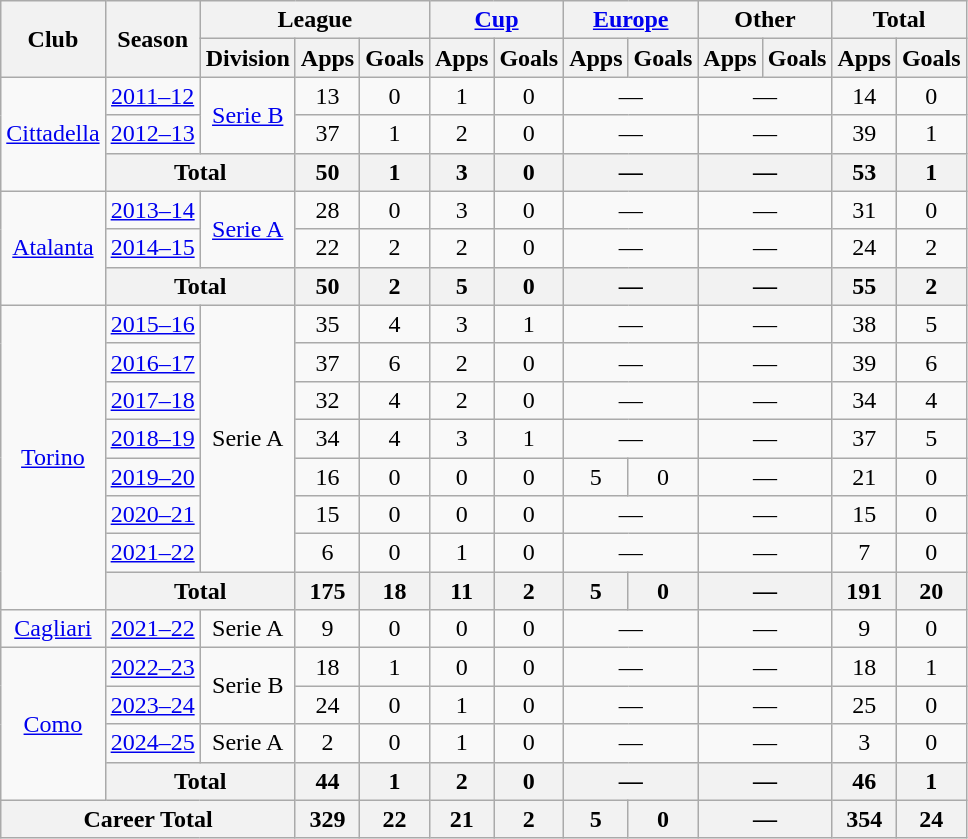<table class="wikitable" style="text-align: center;">
<tr>
<th rowspan="2">Club</th>
<th rowspan="2">Season</th>
<th colspan="3">League</th>
<th colspan="2"><a href='#'>Cup</a></th>
<th colspan="2"><a href='#'>Europe</a></th>
<th colspan="2">Other</th>
<th colspan="2">Total</th>
</tr>
<tr>
<th>Division</th>
<th>Apps</th>
<th>Goals</th>
<th>Apps</th>
<th>Goals</th>
<th>Apps</th>
<th>Goals</th>
<th>Apps</th>
<th>Goals</th>
<th>Apps</th>
<th>Goals</th>
</tr>
<tr>
<td rowspan="3" valign="center"><a href='#'>Cittadella</a></td>
<td><a href='#'>2011–12</a></td>
<td rowspan="2"valign="center"><a href='#'>Serie B</a></td>
<td>13</td>
<td>0</td>
<td>1</td>
<td>0</td>
<td colspan="2">—</td>
<td colspan="2">—</td>
<td>14</td>
<td>0</td>
</tr>
<tr>
<td><a href='#'>2012–13</a></td>
<td>37</td>
<td>1</td>
<td>2</td>
<td>0</td>
<td colspan="2">—</td>
<td colspan="2">—</td>
<td>39</td>
<td>1</td>
</tr>
<tr>
<th colspan="2">Total</th>
<th>50</th>
<th>1</th>
<th>3</th>
<th>0</th>
<th colspan="2">—</th>
<th colspan="2">—</th>
<th>53</th>
<th>1</th>
</tr>
<tr>
<td rowspan="3" valign="center"><a href='#'>Atalanta</a></td>
<td><a href='#'>2013–14</a></td>
<td rowspan="2" valign="center"><a href='#'>Serie A</a></td>
<td>28</td>
<td>0</td>
<td>3</td>
<td>0</td>
<td colspan="2">—</td>
<td colspan="2">—</td>
<td>31</td>
<td>0</td>
</tr>
<tr>
<td><a href='#'>2014–15</a></td>
<td>22</td>
<td>2</td>
<td>2</td>
<td>0</td>
<td colspan="2">—</td>
<td colspan="2">—</td>
<td>24</td>
<td>2</td>
</tr>
<tr>
<th colspan="2">Total</th>
<th>50</th>
<th>2</th>
<th>5</th>
<th>0</th>
<th colspan="2">—</th>
<th colspan="2">—</th>
<th>55</th>
<th>2</th>
</tr>
<tr>
<td rowspan="8" valign="center"><a href='#'>Torino</a></td>
<td><a href='#'>2015–16</a></td>
<td rowspan="7" valign="center">Serie A</td>
<td>35</td>
<td>4</td>
<td>3</td>
<td>1</td>
<td colspan="2">—</td>
<td colspan="2">—</td>
<td>38</td>
<td>5</td>
</tr>
<tr>
<td><a href='#'>2016–17</a></td>
<td>37</td>
<td>6</td>
<td>2</td>
<td>0</td>
<td colspan="2">—</td>
<td colspan="2">—</td>
<td>39</td>
<td>6</td>
</tr>
<tr>
<td><a href='#'>2017–18</a></td>
<td>32</td>
<td>4</td>
<td>2</td>
<td>0</td>
<td colspan="2">—</td>
<td colspan="2">—</td>
<td>34</td>
<td>4</td>
</tr>
<tr>
<td><a href='#'>2018–19</a></td>
<td>34</td>
<td>4</td>
<td>3</td>
<td>1</td>
<td colspan="2">—</td>
<td colspan="2">—</td>
<td>37</td>
<td>5</td>
</tr>
<tr>
<td><a href='#'>2019–20</a></td>
<td>16</td>
<td>0</td>
<td>0</td>
<td>0</td>
<td>5</td>
<td>0</td>
<td colspan="2">—</td>
<td>21</td>
<td>0</td>
</tr>
<tr>
<td><a href='#'>2020–21</a></td>
<td>15</td>
<td>0</td>
<td>0</td>
<td>0</td>
<td colspan="2">—</td>
<td colspan="2">—</td>
<td>15</td>
<td>0</td>
</tr>
<tr>
<td><a href='#'>2021–22</a></td>
<td>6</td>
<td>0</td>
<td>1</td>
<td>0</td>
<td colspan="2">—</td>
<td colspan="2">—</td>
<td>7</td>
<td>0</td>
</tr>
<tr>
<th colspan="2">Total</th>
<th>175</th>
<th>18</th>
<th>11</th>
<th>2</th>
<th>5</th>
<th>0</th>
<th colspan="2">—</th>
<th>191</th>
<th>20</th>
</tr>
<tr>
<td rowspan="1" valign="center"><a href='#'>Cagliari</a></td>
<td><a href='#'>2021–22</a></td>
<td>Serie A</td>
<td>9</td>
<td>0</td>
<td>0</td>
<td>0</td>
<td colspan="2">—</td>
<td colspan="2">—</td>
<td>9</td>
<td>0</td>
</tr>
<tr>
<td rowspan="4" valign="center"><a href='#'>Como</a></td>
<td><a href='#'>2022–23</a></td>
<td rowspan="2" valign="center">Serie B</td>
<td>18</td>
<td>1</td>
<td>0</td>
<td>0</td>
<td colspan="2">—</td>
<td colspan="2">—</td>
<td>18</td>
<td>1</td>
</tr>
<tr>
<td><a href='#'>2023–24</a></td>
<td>24</td>
<td>0</td>
<td>1</td>
<td>0</td>
<td colspan="2">—</td>
<td colspan="2">—</td>
<td>25</td>
<td>0</td>
</tr>
<tr>
<td><a href='#'>2024–25</a></td>
<td>Serie A</td>
<td>2</td>
<td>0</td>
<td>1</td>
<td>0</td>
<td colspan="2">—</td>
<td colspan="2">—</td>
<td>3</td>
<td>0</td>
</tr>
<tr>
<th colspan=2>Total</th>
<th>44</th>
<th>1</th>
<th>2</th>
<th>0</th>
<th colspan="2">—</th>
<th colspan="2">—</th>
<th>46</th>
<th>1</th>
</tr>
<tr>
<th colspan=3>Career Total</th>
<th>329</th>
<th>22</th>
<th>21</th>
<th>2</th>
<th>5</th>
<th>0</th>
<th colspan="2">—</th>
<th>354</th>
<th>24</th>
</tr>
</table>
